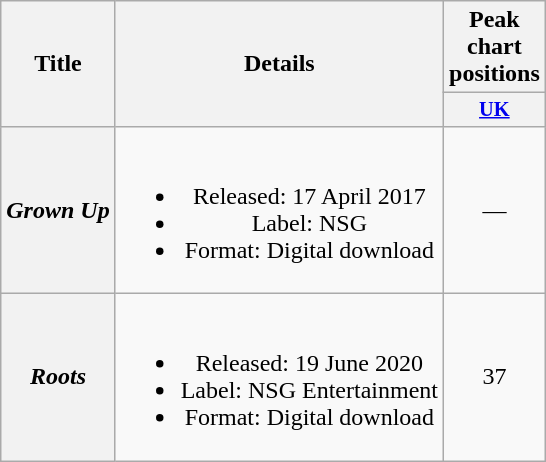<table class="wikitable plainrowheaders" style="text-align:center;">
<tr>
<th scope="col" rowspan="2">Title</th>
<th scope="col" rowspan="2">Details</th>
<th scope="col" colspan="1">Peak chart positions</th>
</tr>
<tr>
<th scope="col" style="width:3em;font-size:85%;"><a href='#'>UK</a><br></th>
</tr>
<tr>
<th scope="row"><em>Grown Up</em></th>
<td><br><ul><li>Released: 17 April 2017</li><li>Label: NSG</li><li>Format: Digital download</li></ul></td>
<td>—</td>
</tr>
<tr>
<th scope="row"><em>Roots</em></th>
<td><br><ul><li>Released: 19 June 2020</li><li>Label: NSG Entertainment</li><li>Format: Digital download</li></ul></td>
<td>37</td>
</tr>
</table>
